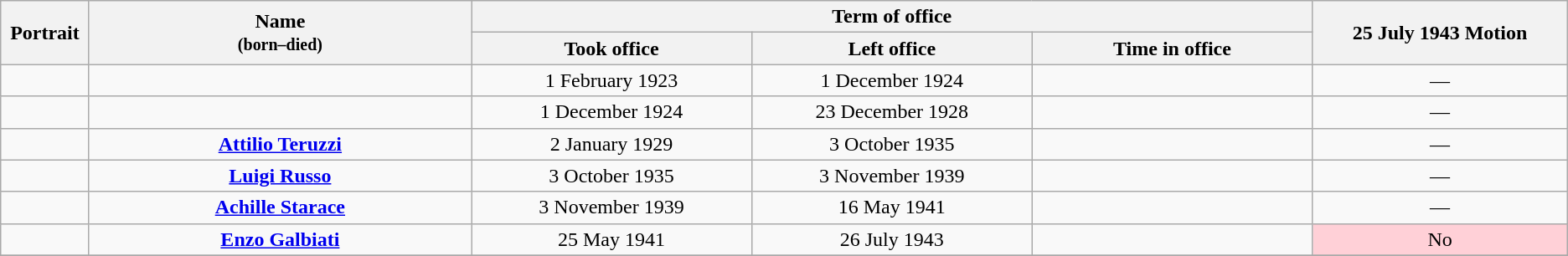<table class="wikitable" style="text-align:center;" style="width=90%">
<tr>
<th width=1% rowspan=2>Portrait</th>
<th width=15% rowspan=2>Name<br><small>(born–died)</small></th>
<th width=30% colspan=3>Term of office</th>
<th width=10% rowspan=2>25 July 1943 Motion</th>
</tr>
<tr style="text-align:center;">
<th width=11%>Took office</th>
<th width=11%>Left office</th>
<th width=11%>Time in office</th>
</tr>
<tr>
<td></td>
<td><strong></strong><br></td>
<td>1 February 1923</td>
<td>1 December 1924</td>
<td></td>
<td align=center>—</td>
</tr>
<tr>
<td></td>
<td><strong></strong><br></td>
<td>1 December 1924</td>
<td>23 December 1928</td>
<td></td>
<td align=center>—</td>
</tr>
<tr>
<td></td>
<td><strong><a href='#'>Attilio Teruzzi</a></strong><br></td>
<td>2 January 1929</td>
<td>3 October 1935</td>
<td></td>
<td align=center>—</td>
</tr>
<tr>
<td></td>
<td><strong><a href='#'>Luigi Russo</a></strong><br></td>
<td>3 October 1935</td>
<td>3 November 1939</td>
<td></td>
<td align=center>—</td>
</tr>
<tr>
<td></td>
<td><strong><a href='#'>Achille Starace</a></strong><br></td>
<td>3 November 1939</td>
<td>16 May 1941</td>
<td></td>
<td align=center>—</td>
</tr>
<tr>
<td></td>
<td><strong><a href='#'>Enzo Galbiati</a></strong><br></td>
<td>25 May 1941</td>
<td>26 July 1943</td>
<td></td>
<td align=center style="background:#FFD0D7">No</td>
</tr>
<tr>
</tr>
</table>
